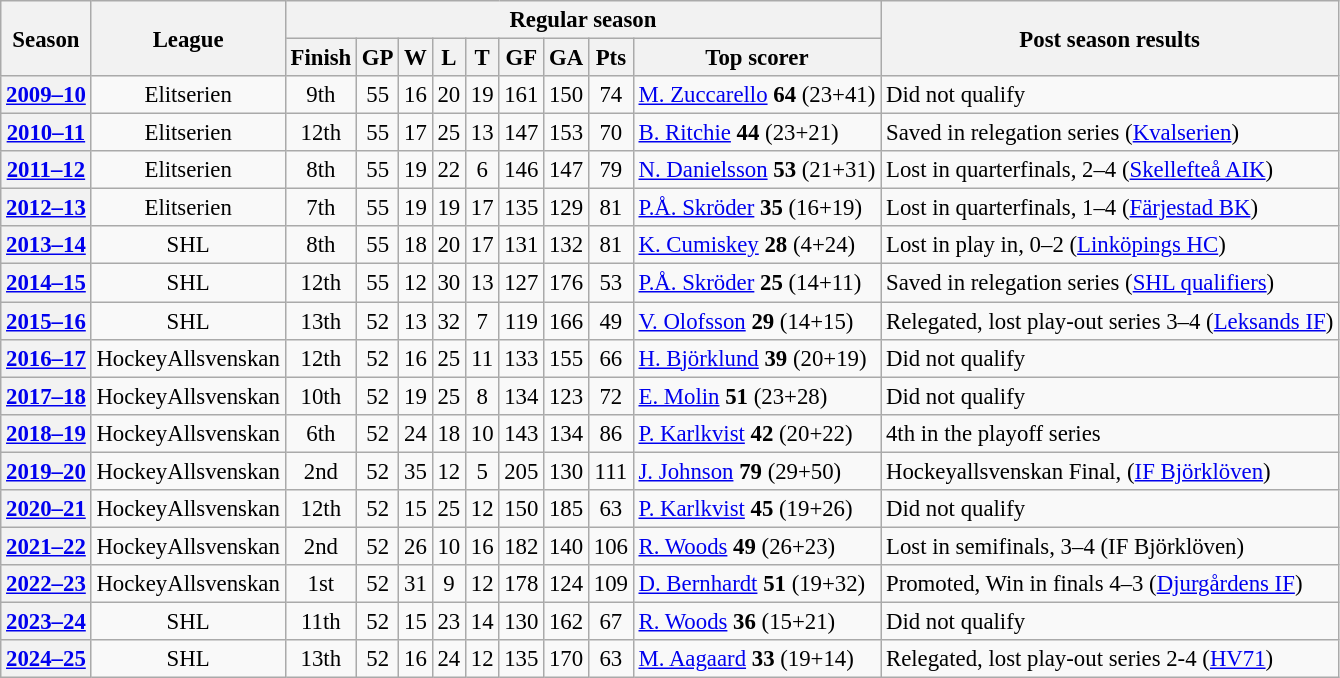<table class="wikitable" style="text-align: center; font-size: 95%">
<tr>
<th rowspan="2">Season</th>
<th rowspan="2">League</th>
<th colspan="9">Regular season</th>
<th rowspan="2">Post season results</th>
</tr>
<tr>
<th>Finish</th>
<th>GP</th>
<th>W</th>
<th>L</th>
<th>T</th>
<th>GF</th>
<th>GA</th>
<th>Pts</th>
<th>Top scorer</th>
</tr>
<tr>
<th><a href='#'>2009–10</a></th>
<td>Elitserien</td>
<td>9th</td>
<td>55</td>
<td>16</td>
<td>20</td>
<td>19</td>
<td>161</td>
<td>150</td>
<td>74</td>
<td align="left"> <a href='#'>M. Zuccarello</a> <strong>64</strong> (23+41)</td>
<td align=left>Did not qualify</td>
</tr>
<tr>
<th><a href='#'>2010–11</a></th>
<td>Elitserien</td>
<td>12th</td>
<td>55</td>
<td>17</td>
<td>25</td>
<td>13</td>
<td>147</td>
<td>153</td>
<td>70</td>
<td align="left"> <a href='#'>B. Ritchie</a> <strong>44</strong> (23+21)</td>
<td align=left>Saved in relegation series (<a href='#'>Kvalserien</a>)</td>
</tr>
<tr>
<th><a href='#'>2011–12</a></th>
<td>Elitserien</td>
<td>8th</td>
<td>55</td>
<td>19</td>
<td>22</td>
<td>6</td>
<td>146</td>
<td>147</td>
<td>79</td>
<td align="left"> <a href='#'>N. Danielsson</a> <strong>53</strong> (21+31)</td>
<td align=left>Lost in quarterfinals, 2–4 (<a href='#'>Skellefteå AIK</a>)</td>
</tr>
<tr>
<th><a href='#'>2012–13</a></th>
<td>Elitserien</td>
<td>7th</td>
<td>55</td>
<td>19</td>
<td>19</td>
<td>17</td>
<td>135</td>
<td>129</td>
<td>81</td>
<td align="left"> <a href='#'>P.Å. Skröder</a> <strong>35</strong> (16+19)</td>
<td align=left>Lost in quarterfinals, 1–4 (<a href='#'>Färjestad BK</a>)</td>
</tr>
<tr>
<th><a href='#'>2013–14</a></th>
<td>SHL</td>
<td>8th</td>
<td>55</td>
<td>18</td>
<td>20</td>
<td>17</td>
<td>131</td>
<td>132</td>
<td>81</td>
<td align="left"> <a href='#'>K. Cumiskey</a> <strong>28</strong> (4+24)</td>
<td align=left>Lost in play in, 0–2 (<a href='#'>Linköpings HC</a>)</td>
</tr>
<tr>
<th><a href='#'>2014–15</a></th>
<td>SHL</td>
<td>12th</td>
<td>55</td>
<td>12</td>
<td>30</td>
<td>13</td>
<td>127</td>
<td>176</td>
<td>53</td>
<td align="left"> <a href='#'>P.Å. Skröder</a> <strong>25</strong> (14+11)</td>
<td align=left>Saved in relegation series (<a href='#'>SHL qualifiers</a>)</td>
</tr>
<tr>
<th><a href='#'>2015–16</a></th>
<td>SHL</td>
<td>13th</td>
<td>52</td>
<td>13</td>
<td>32</td>
<td>7</td>
<td>119</td>
<td>166</td>
<td>49</td>
<td align="left"> <a href='#'>V. Olofsson</a> <strong>29</strong> (14+15)</td>
<td align=left>Relegated, lost play-out series 3–4 (<a href='#'>Leksands IF</a>)</td>
</tr>
<tr>
<th><a href='#'>2016–17</a></th>
<td>HockeyAllsvenskan</td>
<td>12th</td>
<td>52</td>
<td>16</td>
<td>25</td>
<td>11</td>
<td>133</td>
<td>155</td>
<td>66</td>
<td align="left"> <a href='#'>H. Björklund</a> <strong>39</strong> (20+19)</td>
<td align=left>Did not qualify</td>
</tr>
<tr>
<th><a href='#'>2017–18</a></th>
<td>HockeyAllsvenskan</td>
<td>10th</td>
<td>52</td>
<td>19</td>
<td>25</td>
<td>8</td>
<td>134</td>
<td>123</td>
<td>72</td>
<td align="left"> <a href='#'>E. Molin</a> <strong>51</strong> (23+28)</td>
<td align=left>Did not qualify</td>
</tr>
<tr>
<th><a href='#'>2018–19</a></th>
<td>HockeyAllsvenskan</td>
<td>6th</td>
<td>52</td>
<td>24</td>
<td>18</td>
<td>10</td>
<td>143</td>
<td>134</td>
<td>86</td>
<td align="left"> <a href='#'>P. Karlkvist</a> <strong>42</strong> (20+22)</td>
<td align=left>4th in the playoff series</td>
</tr>
<tr>
<th><a href='#'>2019–20</a></th>
<td>HockeyAllsvenskan</td>
<td>2nd</td>
<td>52</td>
<td>35</td>
<td>12</td>
<td>5</td>
<td>205</td>
<td>130</td>
<td>111</td>
<td align="left"> <a href='#'>J. Johnson</a> <strong>79</strong> (29+50)</td>
<td align=left>Hockeyallsvenskan Final, (<a href='#'>IF Björklöven</a>)</td>
</tr>
<tr>
<th><a href='#'>2020–21</a></th>
<td>HockeyAllsvenskan</td>
<td>12th</td>
<td>52</td>
<td>15</td>
<td>25</td>
<td>12</td>
<td>150</td>
<td>185</td>
<td>63</td>
<td align="left"> <a href='#'>P. Karlkvist</a> <strong>45</strong> (19+26)</td>
<td align=left>Did not qualify</td>
</tr>
<tr>
<th><a href='#'>2021–22</a></th>
<td>HockeyAllsvenskan</td>
<td>2nd</td>
<td>52</td>
<td>26</td>
<td>10</td>
<td>16</td>
<td>182</td>
<td>140</td>
<td>106</td>
<td align="left"> <a href='#'>R. Woods</a> <strong>49</strong> (26+23)</td>
<td align=left>Lost in semifinals, 3–4 (IF Björklöven)</td>
</tr>
<tr>
<th><a href='#'>2022–23</a></th>
<td>HockeyAllsvenskan</td>
<td>1st</td>
<td>52</td>
<td>31</td>
<td>9</td>
<td>12</td>
<td>178</td>
<td>124</td>
<td>109</td>
<td align="left"> <a href='#'>D. Bernhardt</a> <strong>51</strong> (19+32)</td>
<td align=left>Promoted, Win in finals 4–3 (<a href='#'>Djurgårdens IF</a>)</td>
</tr>
<tr>
<th><a href='#'>2023–24</a></th>
<td>SHL</td>
<td>11th</td>
<td>52</td>
<td>15</td>
<td>23</td>
<td>14</td>
<td>130</td>
<td>162</td>
<td>67</td>
<td align="left"> <a href='#'>R. Woods</a> <strong>36</strong> (15+21)</td>
<td align=left>Did not qualify</td>
</tr>
<tr>
<th><a href='#'>2024–25</a></th>
<td>SHL</td>
<td>13th</td>
<td>52</td>
<td>16</td>
<td>24</td>
<td>12</td>
<td>135</td>
<td>170</td>
<td>63</td>
<td align="left"> <a href='#'>M. Aagaard</a> <strong>33</strong> (19+14)</td>
<td align=left>Relegated, lost play-out series 2-4 (<a href='#'>HV71</a>)</td>
</tr>
</table>
